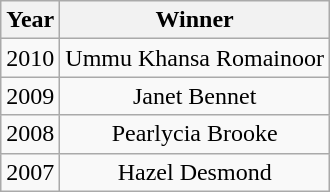<table class="wikitable" style="text-align:center">
<tr>
<th>Year</th>
<th>Winner</th>
</tr>
<tr>
<td>2010</td>
<td>Ummu Khansa Romainoor</td>
</tr>
<tr>
<td>2009</td>
<td>Janet Bennet</td>
</tr>
<tr>
<td>2008</td>
<td>Pearlycia Brooke</td>
</tr>
<tr>
<td>2007</td>
<td>Hazel Desmond</td>
</tr>
</table>
